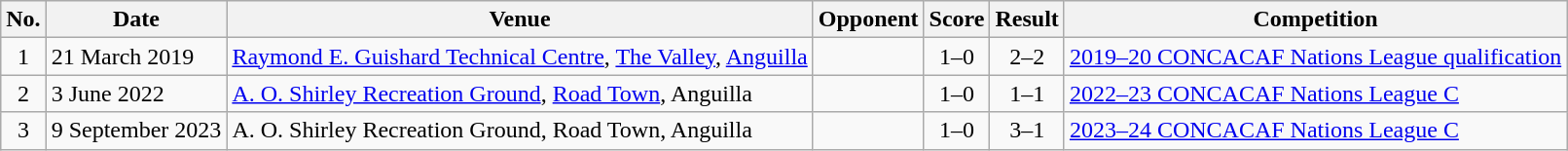<table class="wikitable sortable">
<tr>
<th scope="col">No.</th>
<th scope="col">Date</th>
<th scope="col">Venue</th>
<th scope="col">Opponent</th>
<th scope="col">Score</th>
<th scope="col">Result</th>
<th scope="col">Competition</th>
</tr>
<tr>
<td align="center">1</td>
<td>21 March 2019</td>
<td><a href='#'>Raymond E. Guishard Technical Centre</a>, <a href='#'>The Valley</a>, <a href='#'>Anguilla</a></td>
<td></td>
<td align="center">1–0</td>
<td align="center">2–2</td>
<td><a href='#'>2019–20 CONCACAF Nations League qualification</a></td>
</tr>
<tr>
<td align="center">2</td>
<td>3 June 2022</td>
<td><a href='#'>A. O. Shirley Recreation Ground</a>, <a href='#'>Road Town</a>, Anguilla</td>
<td></td>
<td align="center">1–0</td>
<td align="center">1–1</td>
<td><a href='#'>2022–23 CONCACAF Nations League C</a></td>
</tr>
<tr>
<td align="center">3</td>
<td>9 September 2023</td>
<td>A. O. Shirley Recreation Ground, Road Town, Anguilla</td>
<td></td>
<td align="center">1–0</td>
<td align="center">3–1</td>
<td><a href='#'>2023–24 CONCACAF Nations League C</a></td>
</tr>
</table>
